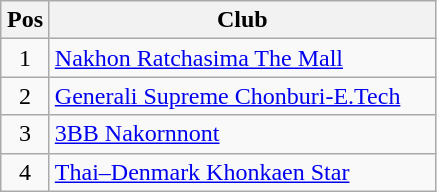<table class="wikitable sortable" style="text-align: right;">
<tr>
<th class="unsortable" width=25>Pos</th>
<th class="unsortable" width=250>Club</th>
</tr>
<tr>
<td style="text-align:center;">1</td>
<td style="text-align:left;"><a href='#'>Nakhon Ratchasima The Mall</a></td>
</tr>
<tr>
<td style="text-align:center;">2</td>
<td style="text-align:left;"><a href='#'>Generali Supreme Chonburi-E.Tech</a></td>
</tr>
<tr>
<td style="text-align:center;">3</td>
<td style="text-align:left;"><a href='#'>3BB Nakornnont</a></td>
</tr>
<tr>
<td style="text-align:center;">4</td>
<td style="text-align:left;"><a href='#'>Thai–Denmark Khonkaen Star</a></td>
</tr>
</table>
